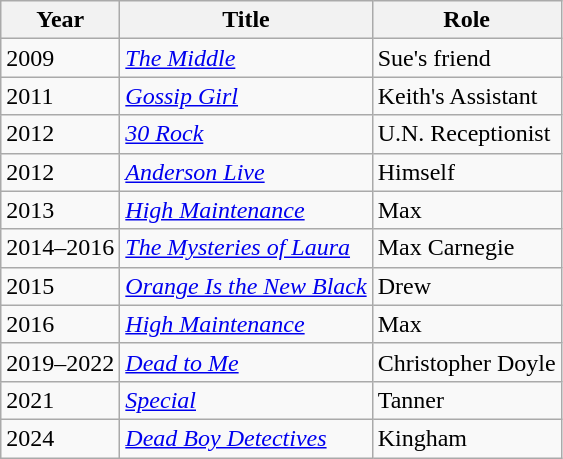<table class="wikitable sortable">
<tr>
<th>Year</th>
<th>Title</th>
<th>Role</th>
</tr>
<tr>
<td>2009</td>
<td><em><a href='#'>The Middle</a></em></td>
<td>Sue's friend</td>
</tr>
<tr>
<td>2011</td>
<td><em><a href='#'>Gossip Girl</a></em></td>
<td>Keith's Assistant</td>
</tr>
<tr>
<td>2012</td>
<td><em><a href='#'>30 Rock</a></em></td>
<td>U.N. Receptionist</td>
</tr>
<tr>
<td>2012</td>
<td><em><a href='#'>Anderson Live</a></em></td>
<td>Himself</td>
</tr>
<tr>
<td>2013</td>
<td><em><a href='#'>High Maintenance</a></em></td>
<td>Max</td>
</tr>
<tr>
<td>2014–2016</td>
<td><em><a href='#'>The Mysteries of Laura</a></em></td>
<td>Max Carnegie</td>
</tr>
<tr>
<td>2015</td>
<td><em><a href='#'>Orange Is the New Black</a></em></td>
<td>Drew</td>
</tr>
<tr>
<td>2016</td>
<td><em><a href='#'>High Maintenance</a></em></td>
<td>Max</td>
</tr>
<tr>
<td>2019–2022</td>
<td><em><a href='#'>Dead to Me</a></em></td>
<td>Christopher Doyle</td>
</tr>
<tr>
<td>2021</td>
<td><em><a href='#'>Special</a></em></td>
<td>Tanner</td>
</tr>
<tr>
<td>2024</td>
<td><a href='#'><em>Dead Boy Detectives</em></a></td>
<td>Kingham</td>
</tr>
</table>
